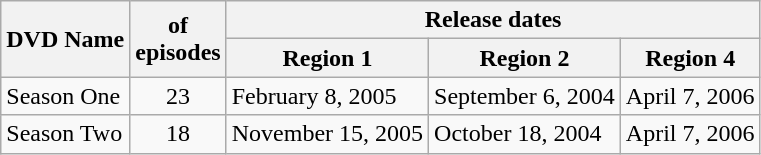<table class="wikitable">
<tr>
<th rowspan="2">DVD Name</th>
<th rowspan="2"> of<br>episodes</th>
<th colspan="3">Release dates</th>
</tr>
<tr>
<th>Region 1</th>
<th>Region 2</th>
<th>Region 4</th>
</tr>
<tr>
<td>Season One</td>
<td style="text-align:center;">23</td>
<td>February 8, 2005</td>
<td>September 6, 2004</td>
<td>April 7, 2006</td>
</tr>
<tr>
<td>Season Two</td>
<td style="text-align:center;">18</td>
<td>November 15, 2005</td>
<td>October 18, 2004</td>
<td>April 7, 2006</td>
</tr>
</table>
